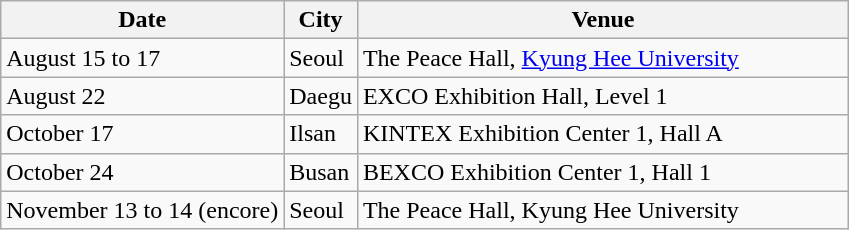<table class="wikitable">
<tr>
<th>Date</th>
<th>City</th>
<th scope="col" style="width:20em;">Venue</th>
</tr>
<tr>
<td>August 15 to 17</td>
<td>Seoul</td>
<td>The Peace Hall, <a href='#'>Kyung Hee University</a></td>
</tr>
<tr>
<td>August 22</td>
<td>Daegu</td>
<td>EXCO Exhibition Hall, Level 1</td>
</tr>
<tr>
<td>October 17</td>
<td>Ilsan</td>
<td>KINTEX Exhibition Center 1, Hall A</td>
</tr>
<tr>
<td>October 24</td>
<td>Busan</td>
<td>BEXCO Exhibition Center 1, Hall 1</td>
</tr>
<tr>
<td>November 13 to 14 (encore)</td>
<td>Seoul</td>
<td>The Peace Hall, Kyung Hee University</td>
</tr>
</table>
